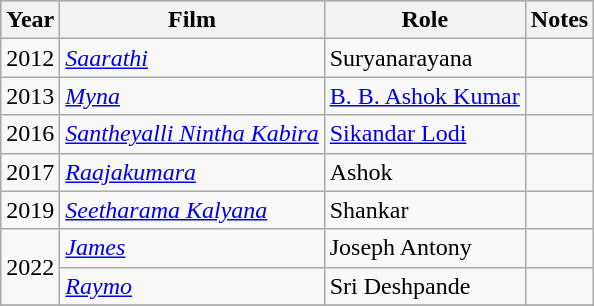<table class="wikitable sortable">
<tr style="background:#ccc; text-align:center;">
<th>Year</th>
<th>Film</th>
<th>Role</th>
<th scope="col" class="unsortable" >Notes</th>
</tr>
<tr>
<td>2012</td>
<td><em><a href='#'>Saarathi</a></em></td>
<td>Suryanarayana</td>
<td></td>
</tr>
<tr>
<td>2013</td>
<td><em><a href='#'>Myna</a></em></td>
<td><a href='#'>B. B. Ashok Kumar</a></td>
<td></td>
</tr>
<tr>
<td>2016</td>
<td><em><a href='#'>Santheyalli Nintha Kabira</a></em></td>
<td><a href='#'>Sikandar Lodi</a></td>
<td></td>
</tr>
<tr>
<td>2017</td>
<td><em><a href='#'>Raajakumara</a></em></td>
<td>Ashok</td>
<td></td>
</tr>
<tr>
<td>2019</td>
<td><em><a href='#'>Seetharama Kalyana</a></em></td>
<td>Shankar</td>
<td></td>
</tr>
<tr>
<td rowspan="2">2022</td>
<td><em><a href='#'>James</a></em></td>
<td>Joseph Antony</td>
<td></td>
</tr>
<tr>
<td><em><a href='#'>Raymo</a></em></td>
<td>Sri Deshpande</td>
<td></td>
</tr>
<tr>
</tr>
</table>
